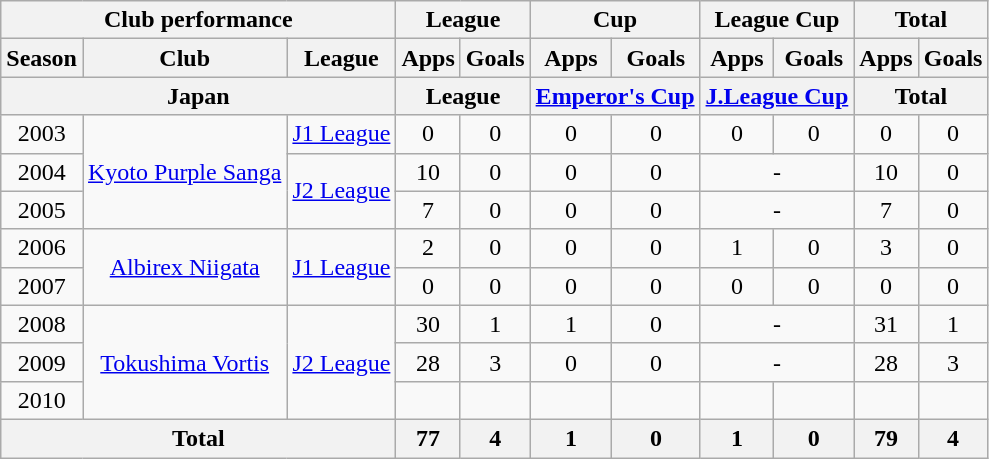<table class="wikitable" style="text-align:center;">
<tr>
<th colspan=3>Club performance</th>
<th colspan=2>League</th>
<th colspan=2>Cup</th>
<th colspan=2>League Cup</th>
<th colspan=2>Total</th>
</tr>
<tr>
<th>Season</th>
<th>Club</th>
<th>League</th>
<th>Apps</th>
<th>Goals</th>
<th>Apps</th>
<th>Goals</th>
<th>Apps</th>
<th>Goals</th>
<th>Apps</th>
<th>Goals</th>
</tr>
<tr>
<th colspan=3>Japan</th>
<th colspan=2>League</th>
<th colspan=2><a href='#'>Emperor's Cup</a></th>
<th colspan=2><a href='#'>J.League Cup</a></th>
<th colspan=2>Total</th>
</tr>
<tr>
<td>2003</td>
<td rowspan="3"><a href='#'>Kyoto Purple Sanga</a></td>
<td><a href='#'>J1 League</a></td>
<td>0</td>
<td>0</td>
<td>0</td>
<td>0</td>
<td>0</td>
<td>0</td>
<td>0</td>
<td>0</td>
</tr>
<tr>
<td>2004</td>
<td rowspan="2"><a href='#'>J2 League</a></td>
<td>10</td>
<td>0</td>
<td>0</td>
<td>0</td>
<td colspan="2">-</td>
<td>10</td>
<td>0</td>
</tr>
<tr>
<td>2005</td>
<td>7</td>
<td>0</td>
<td>0</td>
<td>0</td>
<td colspan="2">-</td>
<td>7</td>
<td>0</td>
</tr>
<tr>
<td>2006</td>
<td rowspan="2"><a href='#'>Albirex Niigata</a></td>
<td rowspan="2"><a href='#'>J1 League</a></td>
<td>2</td>
<td>0</td>
<td>0</td>
<td>0</td>
<td>1</td>
<td>0</td>
<td>3</td>
<td>0</td>
</tr>
<tr>
<td>2007</td>
<td>0</td>
<td>0</td>
<td>0</td>
<td>0</td>
<td>0</td>
<td>0</td>
<td>0</td>
<td>0</td>
</tr>
<tr>
<td>2008</td>
<td rowspan="3"><a href='#'>Tokushima Vortis</a></td>
<td rowspan="3"><a href='#'>J2 League</a></td>
<td>30</td>
<td>1</td>
<td>1</td>
<td>0</td>
<td colspan="2">-</td>
<td>31</td>
<td>1</td>
</tr>
<tr>
<td>2009</td>
<td>28</td>
<td>3</td>
<td>0</td>
<td>0</td>
<td colspan="2">-</td>
<td>28</td>
<td>3</td>
</tr>
<tr>
<td>2010</td>
<td></td>
<td></td>
<td></td>
<td></td>
<td></td>
<td></td>
<td></td>
<td></td>
</tr>
<tr>
<th colspan=3>Total</th>
<th>77</th>
<th>4</th>
<th>1</th>
<th>0</th>
<th>1</th>
<th>0</th>
<th>79</th>
<th>4</th>
</tr>
</table>
